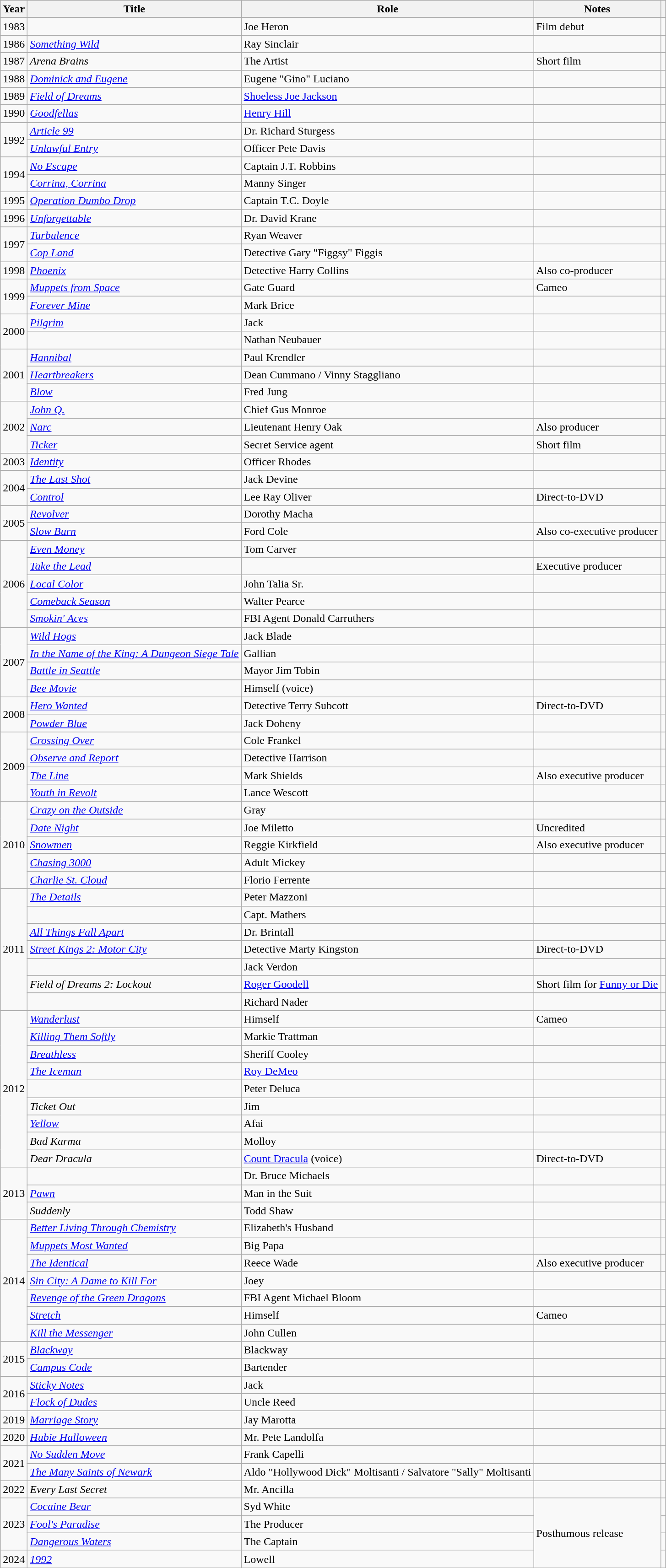<table class = "wikitable sortable" >
<tr>
<th>Year</th>
<th>Title</th>
<th>Role</th>
<th class="unsortable">Notes</th>
<th class="unsortable"></th>
</tr>
<tr>
<td>1983</td>
<td><em></em></td>
<td>Joe Heron</td>
<td>Film debut</td>
<td></td>
</tr>
<tr>
<td>1986</td>
<td><em><a href='#'>Something Wild</a></em></td>
<td>Ray Sinclair</td>
<td></td>
<td></td>
</tr>
<tr>
<td>1987</td>
<td><em>Arena Brains</em></td>
<td>The Artist</td>
<td>Short film</td>
<td></td>
</tr>
<tr>
<td>1988</td>
<td><em><a href='#'>Dominick and Eugene</a></em></td>
<td>Eugene "Gino" Luciano</td>
<td></td>
<td></td>
</tr>
<tr>
<td>1989</td>
<td><em><a href='#'>Field of Dreams</a></em></td>
<td><a href='#'>Shoeless Joe Jackson</a></td>
<td></td>
<td></td>
</tr>
<tr>
<td>1990</td>
<td><em><a href='#'>Goodfellas</a></em></td>
<td><a href='#'>Henry Hill</a></td>
<td></td>
<td></td>
</tr>
<tr>
<td rowspan=2>1992</td>
<td><em><a href='#'>Article 99</a></em></td>
<td>Dr. Richard Sturgess</td>
<td></td>
<td></td>
</tr>
<tr>
<td><em><a href='#'>Unlawful Entry</a></em></td>
<td>Officer Pete Davis</td>
<td></td>
<td></td>
</tr>
<tr>
<td rowspan="2">1994</td>
<td><em><a href='#'>No Escape</a></em></td>
<td>Captain J.T. Robbins</td>
<td></td>
<td></td>
</tr>
<tr>
<td><em><a href='#'>Corrina, Corrina</a></em></td>
<td>Manny Singer</td>
<td></td>
<td></td>
</tr>
<tr>
<td>1995</td>
<td><em><a href='#'>Operation Dumbo Drop</a></em></td>
<td>Captain T.C. Doyle</td>
<td></td>
<td></td>
</tr>
<tr>
<td>1996</td>
<td><em><a href='#'>Unforgettable</a></em></td>
<td>Dr. David Krane</td>
<td></td>
<td></td>
</tr>
<tr>
<td rowspan=2>1997</td>
<td><em><a href='#'>Turbulence</a></em></td>
<td>Ryan Weaver</td>
<td></td>
<td></td>
</tr>
<tr>
<td><em><a href='#'>Cop Land</a></em></td>
<td>Detective Gary "Figgsy" Figgis</td>
<td></td>
<td></td>
</tr>
<tr>
<td>1998</td>
<td><em><a href='#'>Phoenix</a></em></td>
<td>Detective Harry Collins</td>
<td>Also co-producer</td>
<td></td>
</tr>
<tr>
<td rowspan=2>1999</td>
<td><em><a href='#'>Muppets from Space</a></em></td>
<td>Gate Guard</td>
<td>Cameo</td>
<td></td>
</tr>
<tr>
<td><em><a href='#'>Forever Mine</a></em></td>
<td>Mark Brice</td>
<td></td>
<td></td>
</tr>
<tr>
<td rowspan=2>2000</td>
<td><em><a href='#'>Pilgrim</a></em></td>
<td>Jack</td>
<td></td>
<td></td>
</tr>
<tr>
<td><em></em></td>
<td>Nathan Neubauer</td>
<td></td>
<td></td>
</tr>
<tr>
<td rowspan=3>2001</td>
<td><em><a href='#'>Hannibal</a></em></td>
<td>Paul Krendler</td>
<td></td>
<td></td>
</tr>
<tr>
<td><em><a href='#'>Heartbreakers</a></em></td>
<td>Dean Cummano / Vinny Staggliano</td>
<td></td>
<td></td>
</tr>
<tr>
<td><em><a href='#'>Blow</a></em></td>
<td>Fred Jung</td>
<td></td>
<td></td>
</tr>
<tr>
<td rowspan=3>2002</td>
<td><em><a href='#'>John Q.</a></em></td>
<td>Chief Gus Monroe</td>
<td></td>
<td></td>
</tr>
<tr>
<td><em><a href='#'>Narc</a></em></td>
<td>Lieutenant Henry Oak</td>
<td>Also producer</td>
<td></td>
</tr>
<tr>
<td><em><a href='#'>Ticker</a></em></td>
<td>Secret Service agent</td>
<td>Short film</td>
<td></td>
</tr>
<tr>
<td>2003</td>
<td><em><a href='#'>Identity</a></em></td>
<td>Officer Rhodes</td>
<td></td>
<td></td>
</tr>
<tr>
<td rowspan=2>2004</td>
<td data-sort-value="Last Shot, The"><em><a href='#'>The Last Shot</a></em></td>
<td>Jack Devine</td>
<td></td>
<td></td>
</tr>
<tr>
<td><em><a href='#'>Control</a></em></td>
<td>Lee Ray Oliver</td>
<td>Direct-to-DVD</td>
<td></td>
</tr>
<tr>
<td rowspan=2>2005</td>
<td><em><a href='#'>Revolver</a></em></td>
<td>Dorothy Macha</td>
<td></td>
<td></td>
</tr>
<tr>
<td><em><a href='#'>Slow Burn</a></em></td>
<td>Ford Cole</td>
<td>Also co-executive producer</td>
<td></td>
</tr>
<tr>
<td rowspan=5>2006</td>
<td><em><a href='#'>Even Money</a></em></td>
<td>Tom Carver</td>
<td></td>
<td></td>
</tr>
<tr>
<td><em><a href='#'>Take the Lead</a></em></td>
<td></td>
<td>Executive producer</td>
<td></td>
</tr>
<tr>
<td><em><a href='#'>Local Color</a></em></td>
<td>John Talia Sr.</td>
<td></td>
<td></td>
</tr>
<tr>
<td><em><a href='#'>Comeback Season</a></em></td>
<td>Walter Pearce</td>
<td></td>
<td></td>
</tr>
<tr>
<td><em><a href='#'>Smokin' Aces</a></em></td>
<td>FBI Agent Donald Carruthers</td>
<td></td>
<td></td>
</tr>
<tr>
<td rowspan=4>2007</td>
<td><em><a href='#'>Wild Hogs</a></em></td>
<td>Jack Blade</td>
<td></td>
<td></td>
</tr>
<tr>
<td><em><a href='#'>In the Name of the King: A Dungeon Siege Tale</a></em></td>
<td>Gallian</td>
<td></td>
<td></td>
</tr>
<tr>
<td><em><a href='#'>Battle in Seattle</a></em></td>
<td>Mayor Jim Tobin</td>
<td></td>
<td></td>
</tr>
<tr>
<td><em><a href='#'>Bee Movie</a></em></td>
<td>Himself (voice)</td>
<td></td>
<td></td>
</tr>
<tr>
<td rowspan=2>2008</td>
<td><em><a href='#'>Hero Wanted</a></em></td>
<td>Detective Terry Subcott</td>
<td>Direct-to-DVD</td>
<td></td>
</tr>
<tr>
<td><em><a href='#'>Powder Blue</a></em></td>
<td>Jack Doheny</td>
<td></td>
<td></td>
</tr>
<tr>
<td rowspan=4>2009</td>
<td><em><a href='#'>Crossing Over</a></em></td>
<td>Cole Frankel</td>
<td></td>
<td></td>
</tr>
<tr>
<td><em><a href='#'>Observe and Report</a></em></td>
<td>Detective Harrison</td>
<td></td>
<td></td>
</tr>
<tr>
<td data-sort-value="Line, The"><em><a href='#'>The Line</a></em></td>
<td>Mark Shields</td>
<td>Also executive producer</td>
<td></td>
</tr>
<tr>
<td><em><a href='#'>Youth in Revolt</a></em></td>
<td>Lance Wescott</td>
<td></td>
<td></td>
</tr>
<tr>
<td rowspan=5>2010</td>
<td><em><a href='#'>Crazy on the Outside</a></em></td>
<td>Gray</td>
<td></td>
<td></td>
</tr>
<tr>
<td><em><a href='#'>Date Night</a></em></td>
<td>Joe Miletto</td>
<td>Uncredited</td>
<td></td>
</tr>
<tr>
<td><em><a href='#'>Snowmen</a></em></td>
<td>Reggie Kirkfield</td>
<td>Also executive producer</td>
<td></td>
</tr>
<tr>
<td><em><a href='#'>Chasing 3000</a></em></td>
<td>Adult Mickey</td>
<td></td>
<td></td>
</tr>
<tr>
<td><em><a href='#'>Charlie St. Cloud</a></em></td>
<td>Florio Ferrente</td>
<td></td>
<td></td>
</tr>
<tr>
<td rowspan=7>2011</td>
<td data-sort-value="Details, The"><em><a href='#'>The Details</a></em></td>
<td>Peter Mazzoni</td>
<td></td>
<td></td>
</tr>
<tr>
<td><em></em></td>
<td>Capt. Mathers</td>
<td></td>
<td></td>
</tr>
<tr>
<td><em><a href='#'>All Things Fall Apart</a></em></td>
<td>Dr. Brintall</td>
<td></td>
<td></td>
</tr>
<tr>
<td><em><a href='#'>Street Kings 2: Motor City</a></em></td>
<td>Detective Marty Kingston</td>
<td>Direct-to-DVD</td>
<td></td>
</tr>
<tr>
<td><em></em></td>
<td>Jack Verdon</td>
<td></td>
<td></td>
</tr>
<tr>
<td><em>Field of Dreams 2: Lockout</em></td>
<td><a href='#'>Roger Goodell</a></td>
<td>Short film for <a href='#'>Funny or Die</a></td>
<td></td>
</tr>
<tr>
<td><em></em></td>
<td>Richard Nader</td>
<td></td>
<td></td>
</tr>
<tr>
<td rowspan=9>2012</td>
<td><em><a href='#'>Wanderlust</a></em></td>
<td>Himself</td>
<td>Cameo</td>
<td></td>
</tr>
<tr>
<td><em><a href='#'>Killing Them Softly</a></em></td>
<td>Markie Trattman</td>
<td></td>
<td></td>
</tr>
<tr>
<td><em><a href='#'>Breathless</a></em></td>
<td>Sheriff Cooley</td>
<td></td>
<td></td>
</tr>
<tr>
<td data-sort-value="Iceman, The"><em><a href='#'>The Iceman</a></em></td>
<td><a href='#'>Roy DeMeo</a></td>
<td></td>
<td></td>
</tr>
<tr>
<td><em></em></td>
<td>Peter Deluca</td>
<td></td>
<td></td>
</tr>
<tr>
<td><em>Ticket Out</em></td>
<td>Jim</td>
<td></td>
<td></td>
</tr>
<tr>
<td><em><a href='#'>Yellow</a></em></td>
<td>Afai</td>
<td></td>
<td></td>
</tr>
<tr>
<td><em>Bad Karma</em></td>
<td>Molloy</td>
<td></td>
<td></td>
</tr>
<tr>
<td><em>Dear Dracula</em></td>
<td><a href='#'>Count Dracula</a> (voice)</td>
<td>Direct-to-DVD</td>
<td></td>
</tr>
<tr>
<td rowspan=3>2013</td>
<td><em></em></td>
<td>Dr. Bruce Michaels</td>
<td></td>
<td></td>
</tr>
<tr>
<td><em><a href='#'>Pawn</a></em></td>
<td>Man in the Suit</td>
<td></td>
<td></td>
</tr>
<tr>
<td><em>Suddenly</em></td>
<td>Todd Shaw</td>
<td></td>
<td></td>
</tr>
<tr>
<td rowspan=7>2014</td>
<td><em><a href='#'>Better Living Through Chemistry</a></em></td>
<td>Elizabeth's Husband</td>
<td></td>
<td></td>
</tr>
<tr>
<td><em><a href='#'>Muppets Most Wanted</a></em></td>
<td>Big Papa</td>
<td></td>
<td></td>
</tr>
<tr>
<td data-sort-value="Identical, The"><em><a href='#'>The Identical</a></em></td>
<td>Reece Wade</td>
<td>Also executive producer</td>
<td></td>
</tr>
<tr>
<td><em><a href='#'>Sin City: A Dame to Kill For</a></em></td>
<td>Joey</td>
<td></td>
<td></td>
</tr>
<tr>
<td><em><a href='#'>Revenge of the Green Dragons</a></em></td>
<td>FBI Agent Michael Bloom</td>
<td></td>
<td></td>
</tr>
<tr>
<td><em><a href='#'>Stretch</a></em></td>
<td>Himself</td>
<td>Cameo</td>
<td></td>
</tr>
<tr>
<td><em><a href='#'>Kill the Messenger</a></em></td>
<td>John Cullen</td>
<td></td>
<td></td>
</tr>
<tr>
<td rowspan=2>2015</td>
<td><em><a href='#'>Blackway</a></em></td>
<td>Blackway</td>
<td></td>
<td></td>
</tr>
<tr>
<td><em><a href='#'>Campus Code</a></em></td>
<td>Bartender</td>
<td></td>
<td></td>
</tr>
<tr>
<td rowspan=2>2016</td>
<td><em><a href='#'>Sticky Notes</a></em></td>
<td>Jack</td>
<td></td>
<td></td>
</tr>
<tr>
<td><em><a href='#'>Flock of Dudes</a></em></td>
<td>Uncle Reed</td>
<td></td>
<td></td>
</tr>
<tr>
<td>2019</td>
<td><em><a href='#'>Marriage Story</a></em></td>
<td>Jay Marotta</td>
<td></td>
<td></td>
</tr>
<tr>
<td>2020</td>
<td><em><a href='#'>Hubie Halloween</a></em></td>
<td>Mr. Pete Landolfa</td>
<td></td>
<td></td>
</tr>
<tr>
<td rowspan="2">2021</td>
<td><em><a href='#'>No Sudden Move</a></em></td>
<td>Frank Capelli</td>
<td></td>
<td></td>
</tr>
<tr>
<td data-sort-value="Many Saints of Newark, The"><em><a href='#'>The Many Saints of Newark</a></em></td>
<td>Aldo "Hollywood Dick" Moltisanti / Salvatore "Sally" Moltisanti</td>
<td></td>
<td></td>
</tr>
<tr>
<td>2022</td>
<td><em>Every Last Secret</em></td>
<td>Mr. Ancilla</td>
<td></td>
<td></td>
</tr>
<tr>
<td rowspan="3">2023</td>
<td><em><a href='#'>Cocaine Bear</a></em></td>
<td>Syd White</td>
<td rowspan="4">Posthumous release</td>
<td></td>
</tr>
<tr>
<td><em><a href='#'>Fool's Paradise</a></em></td>
<td>The Producer</td>
<td></td>
</tr>
<tr>
<td><em><a href='#'>Dangerous Waters</a></em></td>
<td>The Captain</td>
<td></td>
</tr>
<tr>
<td>2024</td>
<td><em><a href='#'>1992</a></em></td>
<td>Lowell</td>
<td></td>
</tr>
</table>
